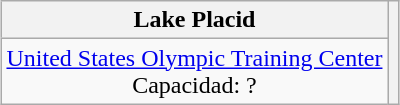<table class="wikitable" style="margin:1em auto; text-align:center;">
<tr>
<th style="border-left:none; border-right;">Lake Placid</th>
<th rowspan="6"></th>
</tr>
<tr>
<td><a href='#'>United States Olympic Training Center</a><br>Capacidad: ?</td>
</tr>
</table>
